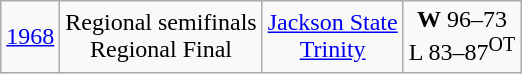<table class="wikitable">
<tr align="center">
<td><a href='#'>1968</a></td>
<td>Regional semifinals<br>Regional Final</td>
<td><a href='#'>Jackson State</a><br><a href='#'>Trinity</a></td>
<td><strong>W</strong> 96–73<br>L 83–87<sup>OT</sup></td>
</tr>
</table>
